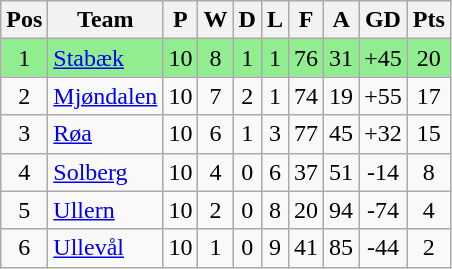<table class="wikitable sortable" style="text-align: center;">
<tr>
<th>Pos</th>
<th>Team</th>
<th>P</th>
<th>W</th>
<th>D</th>
<th>L</th>
<th>F</th>
<th>A</th>
<th>GD</th>
<th>Pts</th>
</tr>
<tr style="background:#90EE90;">
<td>1</td>
<td align="left"><a href='#'>Stabæk</a></td>
<td>10</td>
<td>8</td>
<td>1</td>
<td>1</td>
<td>76</td>
<td>31</td>
<td>+45</td>
<td>20</td>
</tr>
<tr>
<td>2</td>
<td align="left"><a href='#'>Mjøndalen</a></td>
<td>10</td>
<td>7</td>
<td>2</td>
<td>1</td>
<td>74</td>
<td>19</td>
<td>+55</td>
<td>17</td>
</tr>
<tr>
<td>3</td>
<td align="left"><a href='#'>Røa</a></td>
<td>10</td>
<td>6</td>
<td>1</td>
<td>3</td>
<td>77</td>
<td>45</td>
<td>+32</td>
<td>15</td>
</tr>
<tr>
<td>4</td>
<td align="left"><a href='#'>Solberg</a></td>
<td>10</td>
<td>4</td>
<td>0</td>
<td>6</td>
<td>37</td>
<td>51</td>
<td>-14</td>
<td>8</td>
</tr>
<tr>
<td>5</td>
<td align="left"><a href='#'>Ullern</a></td>
<td>10</td>
<td>2</td>
<td>0</td>
<td>8</td>
<td>20</td>
<td>94</td>
<td>-74</td>
<td>4</td>
</tr>
<tr>
<td>6</td>
<td align="left"><a href='#'>Ullevål</a></td>
<td>10</td>
<td>1</td>
<td>0</td>
<td>9</td>
<td>41</td>
<td>85</td>
<td>-44</td>
<td>2</td>
</tr>
</table>
